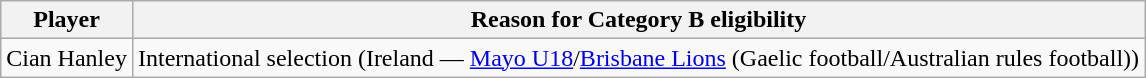<table class="wikitable plainrowheaders">
<tr>
<th scope="col"><strong>Player</strong></th>
<th scope="col"><strong>Reason for Category B eligibility</strong></th>
</tr>
<tr>
<td>Cian Hanley</td>
<td>International selection (Ireland — <a href='#'>Mayo U18</a>/<a href='#'>Brisbane Lions</a> (Gaelic football/Australian rules football))</td>
</tr>
</table>
